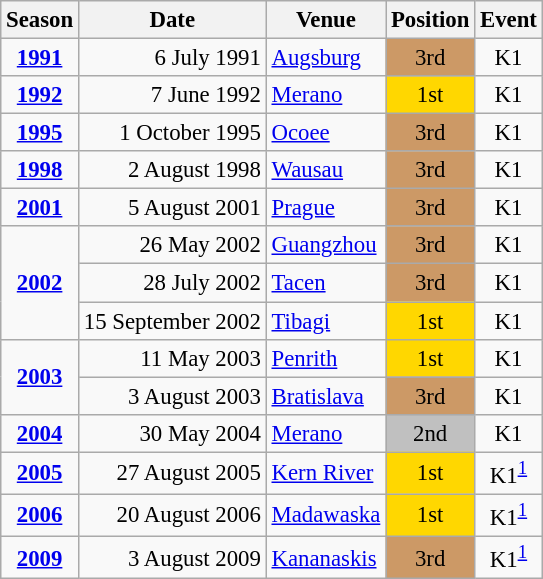<table class="wikitable" style="text-align:center; font-size:95%;">
<tr>
<th>Season</th>
<th>Date</th>
<th>Venue</th>
<th>Position</th>
<th>Event</th>
</tr>
<tr>
<td><strong><a href='#'>1991</a></strong></td>
<td align=right>6 July 1991</td>
<td align=left><a href='#'>Augsburg</a></td>
<td bgcolor=cc9966>3rd</td>
<td>K1</td>
</tr>
<tr>
<td><strong><a href='#'>1992</a></strong></td>
<td align=right>7 June 1992</td>
<td align=left><a href='#'>Merano</a></td>
<td bgcolor=gold>1st</td>
<td>K1</td>
</tr>
<tr>
<td><strong><a href='#'>1995</a></strong></td>
<td align=right>1 October 1995</td>
<td align=left><a href='#'>Ocoee</a></td>
<td bgcolor=cc9966>3rd</td>
<td>K1</td>
</tr>
<tr>
<td><strong><a href='#'>1998</a></strong></td>
<td align=right>2 August 1998</td>
<td align=left><a href='#'>Wausau</a></td>
<td bgcolor=cc9966>3rd</td>
<td>K1</td>
</tr>
<tr>
<td><strong><a href='#'>2001</a></strong></td>
<td align=right>5 August 2001</td>
<td align=left><a href='#'>Prague</a></td>
<td bgcolor=cc9966>3rd</td>
<td>K1</td>
</tr>
<tr>
<td rowspan=3><strong><a href='#'>2002</a></strong></td>
<td align=right>26 May 2002</td>
<td align=left><a href='#'>Guangzhou</a></td>
<td bgcolor=cc9966>3rd</td>
<td>K1</td>
</tr>
<tr>
<td align=right>28 July 2002</td>
<td align=left><a href='#'>Tacen</a></td>
<td bgcolor=cc9966>3rd</td>
<td>K1</td>
</tr>
<tr>
<td align=right>15 September 2002</td>
<td align=left><a href='#'>Tibagi</a></td>
<td bgcolor=gold>1st</td>
<td>K1</td>
</tr>
<tr>
<td rowspan=2><strong><a href='#'>2003</a></strong></td>
<td align=right>11 May 2003</td>
<td align=left><a href='#'>Penrith</a></td>
<td bgcolor=gold>1st</td>
<td>K1</td>
</tr>
<tr>
<td align=right>3 August 2003</td>
<td align=left><a href='#'>Bratislava</a></td>
<td bgcolor=cc9966>3rd</td>
<td>K1</td>
</tr>
<tr>
<td><strong><a href='#'>2004</a></strong></td>
<td align=right>30 May 2004</td>
<td align=left><a href='#'>Merano</a></td>
<td bgcolor=silver>2nd</td>
<td>K1</td>
</tr>
<tr>
<td><strong><a href='#'>2005</a></strong></td>
<td align=right>27 August 2005</td>
<td align=left><a href='#'>Kern River</a></td>
<td bgcolor=gold>1st</td>
<td>K1<sup><a href='#'>1</a></sup></td>
</tr>
<tr>
<td><strong><a href='#'>2006</a></strong></td>
<td align=right>20 August 2006</td>
<td align=left><a href='#'>Madawaska</a></td>
<td bgcolor=gold>1st</td>
<td>K1<sup><a href='#'>1</a></sup></td>
</tr>
<tr>
<td><strong><a href='#'>2009</a></strong></td>
<td align=right>3 August 2009</td>
<td align=left><a href='#'>Kananaskis</a></td>
<td bgcolor=cc9966>3rd</td>
<td>K1<sup><a href='#'>1</a></sup></td>
</tr>
</table>
